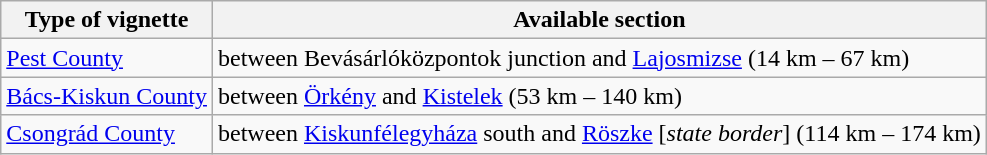<table class="wikitable">
<tr>
<th>Type of vignette</th>
<th>Available section</th>
</tr>
<tr>
<td><a href='#'>Pest County</a></td>
<td>between Bevásárlóközpontok junction and <a href='#'>Lajosmizse</a> (14 km – 67 km)</td>
</tr>
<tr>
<td><a href='#'>Bács-Kiskun County</a></td>
<td>between <a href='#'>Örkény</a> and <a href='#'>Kistelek</a> (53 km – 140 km)</td>
</tr>
<tr>
<td><a href='#'>Csongrád County</a></td>
<td>between <a href='#'>Kiskunfélegyháza</a> south and <a href='#'>Röszke</a> [<em>state border</em>] (114 km – 174 km)</td>
</tr>
</table>
